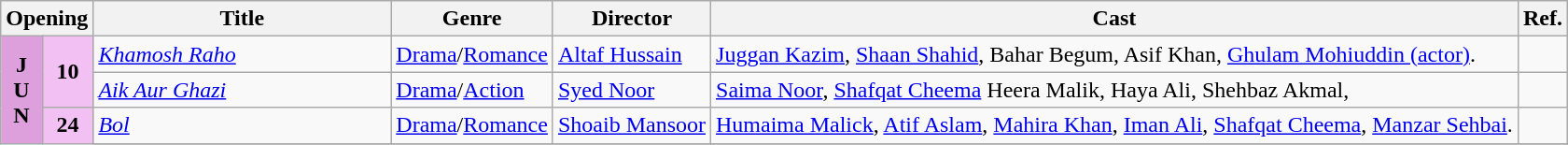<table class="wikitable">
<tr style="background:#b0e0e66; text-align:center;">
<th colspan="2"><strong>Opening</strong></th>
<th style="width:19%;"><strong>Title</strong></th>
<th><strong>Genre</strong></th>
<th><strong>Director</strong></th>
<th><strong>Cast</strong></th>
<th><strong>Ref.</strong></th>
</tr>
<tr>
<td rowspan="4" style="text-align:center; background:plum;"><strong>J<br>U<br>N</strong></td>
<td rowspan="2" style="text-align:center; textcolor:#000; background:#f3c0f3;"><strong>10</strong></td>
<td><em><a href='#'>Khamosh Raho</a></em></td>
<td><a href='#'>Drama</a>/<a href='#'>Romance</a></td>
<td><a href='#'>Altaf Hussain</a></td>
<td><a href='#'>Juggan Kazim</a>, <a href='#'>Shaan Shahid</a>, Bahar Begum, Asif Khan, <a href='#'>Ghulam Mohiuddin (actor)</a>.</td>
<td></td>
</tr>
<tr>
<td><em><a href='#'>Aik Aur Ghazi</a></em></td>
<td><a href='#'>Drama</a>/<a href='#'>Action</a></td>
<td><a href='#'>Syed Noor</a></td>
<td><a href='#'>Saima Noor</a>, <a href='#'>Shafqat Cheema</a> Heera Malik, Haya Ali, Shehbaz Akmal,</td>
<td></td>
</tr>
<tr>
<td rowspan="2" style="text-align:center; textcolor:#000; background:#f3c0f3;"><strong>24</strong></td>
<td><em><a href='#'>Bol</a></em></td>
<td><a href='#'>Drama</a>/<a href='#'>Romance</a></td>
<td><a href='#'>Shoaib Mansoor</a></td>
<td><a href='#'>Humaima Malick</a>, <a href='#'>Atif Aslam</a>, <a href='#'>Mahira Khan</a>, <a href='#'>Iman Ali</a>, <a href='#'>Shafqat Cheema</a>, <a href='#'>Manzar Sehbai</a>.</td>
<td></td>
</tr>
<tr>
</tr>
</table>
